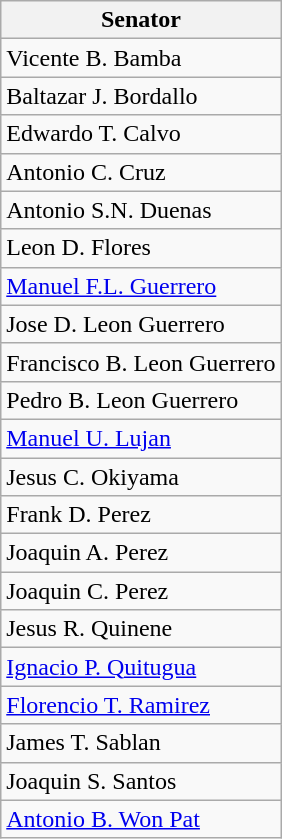<table class="wikitable sortable" id="votingmembers">
<tr style="vertical-align:bottom;">
<th>Senator</th>
</tr>
<tr>
<td>Vicente B. Bamba</td>
</tr>
<tr>
<td>Baltazar J. Bordallo</td>
</tr>
<tr>
<td>Edwardo T. Calvo</td>
</tr>
<tr>
<td>Antonio C. Cruz</td>
</tr>
<tr>
<td>Antonio S.N. Duenas</td>
</tr>
<tr>
<td>Leon D. Flores</td>
</tr>
<tr>
<td><a href='#'>Manuel F.L. Guerrero</a></td>
</tr>
<tr>
<td>Jose D. Leon Guerrero</td>
</tr>
<tr>
<td>Francisco B. Leon Guerrero</td>
</tr>
<tr>
<td>Pedro B. Leon Guerrero</td>
</tr>
<tr>
<td><a href='#'>Manuel U. Lujan</a></td>
</tr>
<tr>
<td>Jesus C. Okiyama</td>
</tr>
<tr>
<td>Frank D. Perez</td>
</tr>
<tr>
<td>Joaquin A. Perez</td>
</tr>
<tr>
<td>Joaquin C. Perez</td>
</tr>
<tr>
<td>Jesus R. Quinene</td>
</tr>
<tr>
<td><a href='#'>Ignacio P. Quitugua</a></td>
</tr>
<tr>
<td><a href='#'>Florencio T. Ramirez</a></td>
</tr>
<tr>
<td>James T. Sablan</td>
</tr>
<tr>
<td>Joaquin S. Santos</td>
</tr>
<tr>
<td><a href='#'>Antonio B. Won Pat</a></td>
</tr>
</table>
